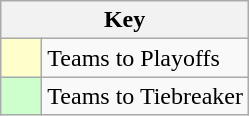<table class="wikitable" style="text-align: center;">
<tr>
<th colspan=2>Key</th>
</tr>
<tr>
<td style="background:#ffffcc; width:20px;"></td>
<td align=left>Teams to Playoffs</td>
</tr>
<tr>
<td style="background:#ccffcc; width:20px;"></td>
<td align=left>Teams to Tiebreaker</td>
</tr>
</table>
